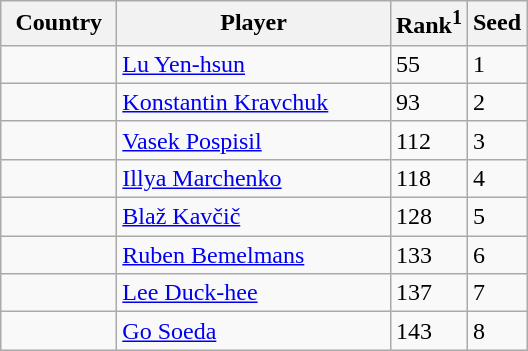<table class="sortable wikitable">
<tr>
<th width="70">Country</th>
<th width="175">Player</th>
<th>Rank<sup>1</sup></th>
<th>Seed</th>
</tr>
<tr>
<td></td>
<td><a href='#'>Lu Yen-hsun</a></td>
<td>55</td>
<td>1</td>
</tr>
<tr>
<td></td>
<td><a href='#'>Konstantin Kravchuk</a></td>
<td>93</td>
<td>2</td>
</tr>
<tr>
<td></td>
<td><a href='#'>Vasek Pospisil</a></td>
<td>112</td>
<td>3</td>
</tr>
<tr>
<td></td>
<td><a href='#'>Illya Marchenko</a></td>
<td>118</td>
<td>4</td>
</tr>
<tr>
<td></td>
<td><a href='#'>Blaž Kavčič</a></td>
<td>128</td>
<td>5</td>
</tr>
<tr>
<td></td>
<td><a href='#'>Ruben Bemelmans</a></td>
<td>133</td>
<td>6</td>
</tr>
<tr>
<td></td>
<td><a href='#'>Lee Duck-hee</a></td>
<td>137</td>
<td>7</td>
</tr>
<tr>
<td></td>
<td><a href='#'>Go Soeda</a></td>
<td>143</td>
<td>8</td>
</tr>
</table>
